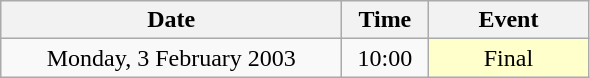<table class = "wikitable" style="text-align:center;">
<tr>
<th width=220>Date</th>
<th width=50>Time</th>
<th width=100>Event</th>
</tr>
<tr>
<td>Monday, 3 February 2003</td>
<td>10:00</td>
<td bgcolor=ffffcc>Final</td>
</tr>
</table>
